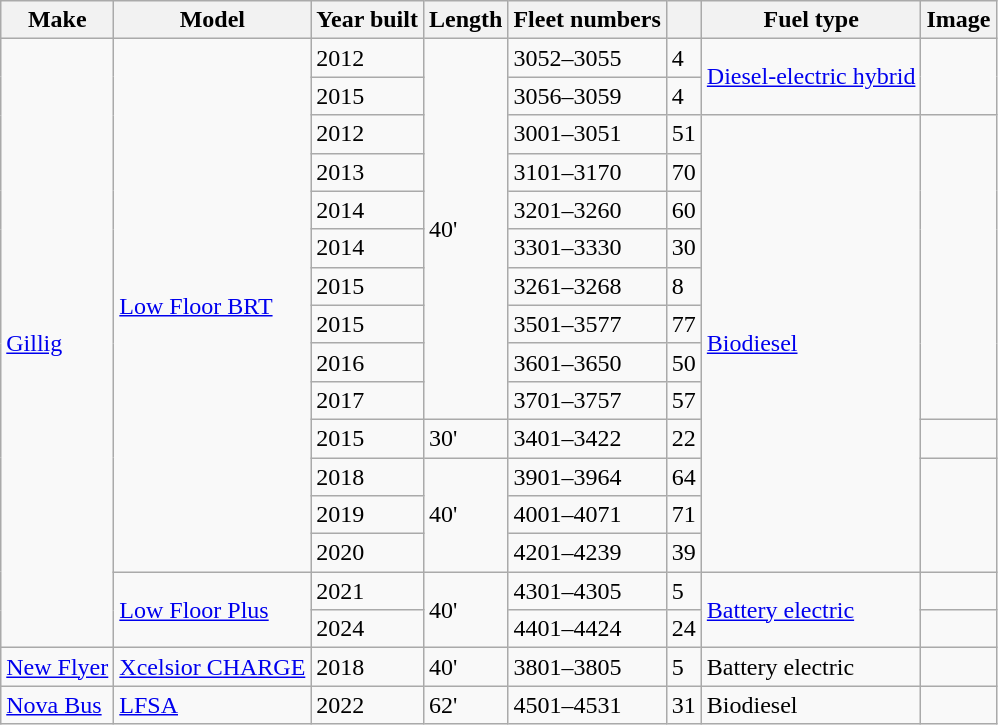<table class="wikitable" border="1">
<tr>
<th>Make</th>
<th>Model</th>
<th>Year built</th>
<th>Length</th>
<th>Fleet numbers</th>
<th></th>
<th>Fuel type</th>
<th class="unsortable">Image</th>
</tr>
<tr>
<td rowspan="16"><a href='#'>Gillig</a></td>
<td rowspan="14"><a href='#'>Low Floor BRT</a></td>
<td>2012</td>
<td rowspan="10">40'</td>
<td>3052–3055</td>
<td>4</td>
<td rowspan="2"><a href='#'>Diesel-electric hybrid</a></td>
<td rowspan="2"></td>
</tr>
<tr>
<td>2015</td>
<td>3056–3059</td>
<td>4</td>
</tr>
<tr>
<td>2012</td>
<td>3001–3051</td>
<td>51</td>
<td rowspan="12"><a href='#'>Biodiesel</a></td>
<td rowspan="8"></td>
</tr>
<tr>
<td>2013</td>
<td>3101–3170</td>
<td>70</td>
</tr>
<tr>
<td>2014</td>
<td>3201–3260</td>
<td>60</td>
</tr>
<tr>
<td>2014</td>
<td>3301–3330</td>
<td>30</td>
</tr>
<tr>
<td>2015</td>
<td>3261–3268</td>
<td>8</td>
</tr>
<tr>
<td>2015</td>
<td>3501–3577</td>
<td>77</td>
</tr>
<tr>
<td>2016</td>
<td>3601–3650</td>
<td>50</td>
</tr>
<tr>
<td>2017</td>
<td>3701–3757</td>
<td>57</td>
</tr>
<tr>
<td>2015</td>
<td>30'</td>
<td>3401–3422</td>
<td>22</td>
<td></td>
</tr>
<tr>
<td>2018</td>
<td rowspan="3">40'</td>
<td>3901–3964</td>
<td>64</td>
<td rowspan="3"></td>
</tr>
<tr>
<td>2019</td>
<td>4001–4071</td>
<td>71</td>
</tr>
<tr>
<td>2020</td>
<td>4201–4239</td>
<td>39</td>
</tr>
<tr>
<td rowspan="2"><a href='#'>Low Floor Plus</a></td>
<td>2021</td>
<td rowspan="2">40'</td>
<td>4301–4305</td>
<td>5</td>
<td rowspan="2"><a href='#'>Battery electric</a></td>
<td></td>
</tr>
<tr>
<td>2024</td>
<td>4401–4424</td>
<td>24</td>
<td></td>
</tr>
<tr>
<td><a href='#'>New Flyer</a></td>
<td><a href='#'>Xcelsior CHARGE</a></td>
<td>2018</td>
<td>40'</td>
<td>3801–3805</td>
<td>5</td>
<td>Battery electric</td>
<td></td>
</tr>
<tr>
<td><a href='#'>Nova Bus</a></td>
<td><a href='#'>LFSA</a></td>
<td>2022</td>
<td>62'</td>
<td>4501–4531</td>
<td>31</td>
<td>Biodiesel</td>
<td></td>
</tr>
</table>
